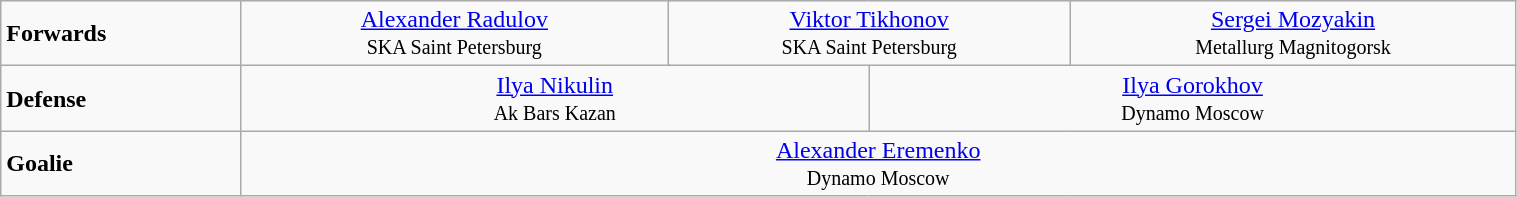<table class="wikitable" width ="80%">
<tr>
<td><strong>Forwards</strong></td>
<td align="center" colspan=2> <a href='#'>Alexander Radulov</a><br><small>SKA Saint Petersburg</small></td>
<td align="center" colspan=2> <a href='#'>Viktor Tikhonov</a><br><small>SKA Saint Petersburg</small></td>
<td align="center" colspan=2> <a href='#'>Sergei Mozyakin</a><br><small>Metallurg Magnitogorsk</small></td>
</tr>
<tr>
<td><strong>Defense</strong></td>
<td align="center" colspan=3> <a href='#'>Ilya Nikulin</a><br><small>Ak Bars Kazan</small></td>
<td align="center" colspan=3> <a href='#'>Ilya Gorokhov</a><br><small>Dynamo Moscow</small></td>
</tr>
<tr>
<td><strong>Goalie</strong></td>
<td align="center" colspan=6> <a href='#'>Alexander Eremenko</a><br><small>Dynamo Moscow</small></td>
</tr>
</table>
